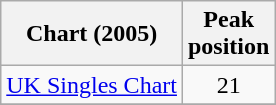<table class="wikitable sortable">
<tr>
<th>Chart (2005)</th>
<th>Peak<br>position</th>
</tr>
<tr>
<td><a href='#'>UK Singles Chart</a></td>
<td align="center">21</td>
</tr>
<tr>
</tr>
</table>
